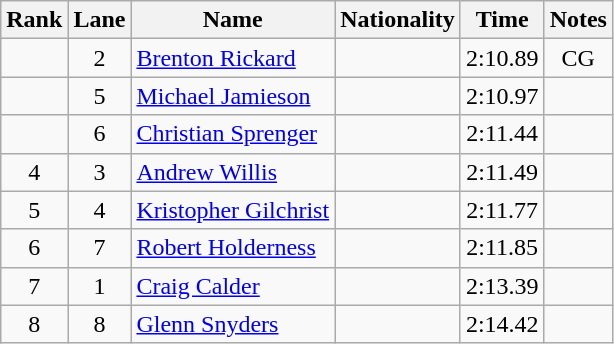<table class="wikitable sortable" style="text-align:center">
<tr>
<th>Rank</th>
<th>Lane</th>
<th>Name</th>
<th>Nationality</th>
<th>Time</th>
<th>Notes</th>
</tr>
<tr>
<td></td>
<td>2</td>
<td align=left><a href='#'>Brenton Rickard</a></td>
<td align=left></td>
<td>2:10.89</td>
<td>CG</td>
</tr>
<tr>
<td></td>
<td>5</td>
<td align=left><a href='#'>Michael Jamieson</a></td>
<td align=left></td>
<td>2:10.97</td>
<td></td>
</tr>
<tr>
<td></td>
<td>6</td>
<td align=left><a href='#'>Christian Sprenger</a></td>
<td align=left></td>
<td>2:11.44</td>
<td></td>
</tr>
<tr>
<td>4</td>
<td>3</td>
<td align=left><a href='#'>Andrew Willis</a></td>
<td align=left></td>
<td>2:11.49</td>
<td></td>
</tr>
<tr>
<td>5</td>
<td>4</td>
<td align=left><a href='#'>Kristopher Gilchrist</a></td>
<td align=left></td>
<td>2:11.77</td>
<td></td>
</tr>
<tr>
<td>6</td>
<td>7</td>
<td align=left><a href='#'>Robert Holderness</a></td>
<td align=left></td>
<td>2:11.85</td>
<td></td>
</tr>
<tr>
<td>7</td>
<td>1</td>
<td align=left><a href='#'>Craig Calder</a></td>
<td align=left></td>
<td>2:13.39</td>
<td></td>
</tr>
<tr>
<td>8</td>
<td>8</td>
<td align=left><a href='#'>Glenn Snyders</a></td>
<td align=left></td>
<td>2:14.42</td>
<td></td>
</tr>
</table>
